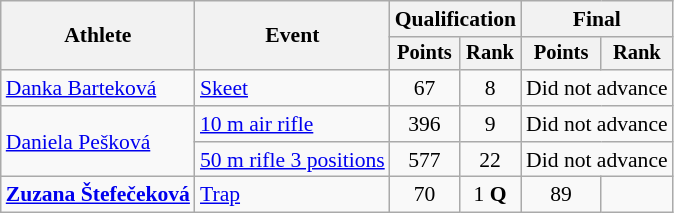<table class="wikitable" style="font-size:90%">
<tr>
<th rowspan="2">Athlete</th>
<th rowspan="2">Event</th>
<th colspan=2>Qualification</th>
<th colspan=2>Final</th>
</tr>
<tr style="font-size:95%">
<th>Points</th>
<th>Rank</th>
<th>Points</th>
<th>Rank</th>
</tr>
<tr align=center>
<td align=left><a href='#'>Danka Barteková</a></td>
<td align=left><a href='#'>Skeet</a></td>
<td>67</td>
<td>8</td>
<td colspan=2>Did not advance</td>
</tr>
<tr align=center>
<td align=left rowspan=2><a href='#'>Daniela Pešková</a></td>
<td align=left><a href='#'>10 m air rifle</a></td>
<td>396</td>
<td>9</td>
<td colspan=2>Did not advance</td>
</tr>
<tr align=center>
<td align=left><a href='#'>50 m rifle 3 positions</a></td>
<td>577</td>
<td>22</td>
<td colspan=2>Did not advance</td>
</tr>
<tr align=center>
<td align=left><strong><a href='#'>Zuzana Štefečeková</a></strong></td>
<td align=left><a href='#'>Trap</a></td>
<td>70</td>
<td>1 <strong>Q</strong></td>
<td>89</td>
<td></td>
</tr>
</table>
